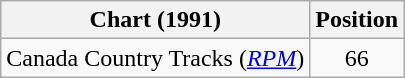<table class="wikitable sortable">
<tr>
<th scope="col">Chart (1991)</th>
<th scope="col">Position</th>
</tr>
<tr>
<td>Canada Country Tracks (<em><a href='#'>RPM</a></em>)</td>
<td align="center">66</td>
</tr>
</table>
